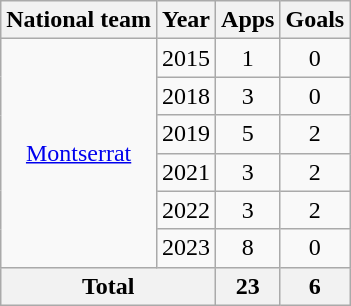<table class="wikitable" style="text-align: center;">
<tr>
<th>National team</th>
<th>Year</th>
<th>Apps</th>
<th>Goals</th>
</tr>
<tr>
<td rowspan="6"><a href='#'>Montserrat</a></td>
<td>2015</td>
<td>1</td>
<td>0</td>
</tr>
<tr>
<td>2018</td>
<td>3</td>
<td>0</td>
</tr>
<tr>
<td>2019</td>
<td>5</td>
<td>2</td>
</tr>
<tr>
<td>2021</td>
<td>3</td>
<td>2</td>
</tr>
<tr>
<td>2022</td>
<td>3</td>
<td>2</td>
</tr>
<tr>
<td>2023</td>
<td>8</td>
<td>0</td>
</tr>
<tr>
<th colspan="2">Total</th>
<th>23</th>
<th>6</th>
</tr>
</table>
